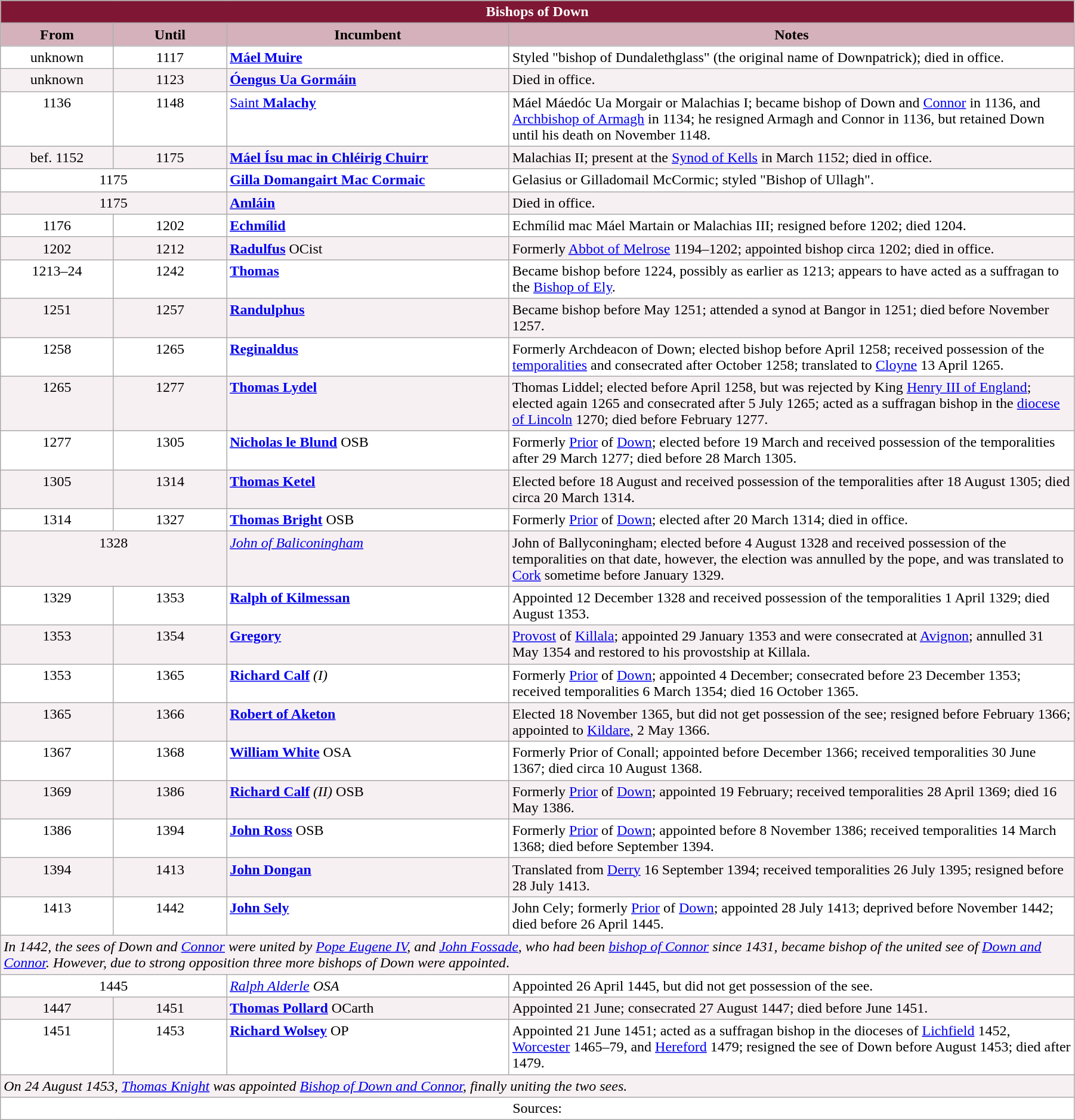<table class="wikitable" style="width:95%;" border="1" cellpadding="2">
<tr>
<th colspan="4" style="background-color: #7F1734; color: white;">Bishops of Down</th>
</tr>
<tr>
<th style="background-color: #D4B1BB" width="10%">From</th>
<th style="background-color: #D4B1BB" width="10%">Until</th>
<th style="background-color: #D4B1BB" width="25%">Incumbent</th>
<th style="background-color: #D4B1BB" width="50%">Notes</th>
</tr>
<tr valign="top" style="background-color: white;">
<td style="text-align: center;">unknown</td>
<td style="text-align: center;">1117</td>
<td><strong><a href='#'>Máel Muire</a></strong></td>
<td>Styled "bishop of Dundalethglass" (the original name of Downpatrick); died in office.</td>
</tr>
<tr valign="top" style="background-color: #F7F0F2;">
<td style="text-align: center;">unknown</td>
<td style="text-align: center;">1123</td>
<td><strong><a href='#'>Óengus Ua Gormáin</a></strong></td>
<td>Died in office.</td>
</tr>
<tr valign="top" style="background-color: white;">
<td style="text-align: center;">1136</td>
<td style="text-align: center;">1148</td>
<td><a href='#'>Saint <strong>Malachy</strong></a></td>
<td>Máel Máedóc Ua Morgair or Malachias I; became bishop of Down and <a href='#'>Connor</a> in 1136, and <a href='#'>Archbishop of Armagh</a> in 1134; he resigned Armagh and Connor in 1136, but retained Down until his death on November 1148.</td>
</tr>
<tr valign="top" style="background-color: #F7F0F2;">
<td style="text-align: center;">bef. 1152</td>
<td style="text-align: center;">1175</td>
<td><strong><a href='#'>Máel Ísu mac in Chléirig Chuirr</a></strong></td>
<td>Malachias II; present at the <a href='#'>Synod of Kells</a> in March 1152; died in office.</td>
</tr>
<tr valign="top" style="background-color: white;">
<td style="text-align: center;" colspan="2">1175</td>
<td><strong><a href='#'>Gilla Domangairt Mac Cormaic</a></strong></td>
<td>Gelasius or Gilladomail McCormic; styled "Bishop of Ullagh".</td>
</tr>
<tr valign="top" style="background-color: #F7F0F2;">
<td style="text-align: center;" colspan="2">1175</td>
<td><strong><a href='#'>Amláin</a></strong></td>
<td>Died in office.</td>
</tr>
<tr valign="top" style="background-color: white;">
<td style="text-align: center;"> 1176</td>
<td style="text-align: center;">1202</td>
<td><strong><a href='#'>Echmílid</a></strong></td>
<td>Echmílid mac Máel Martain or Malachias III; resigned before 1202; died 1204.</td>
</tr>
<tr valign="top" style="background-color: #F7F0F2;">
<td style="text-align: center;"> 1202</td>
<td style="text-align: center;"> 1212</td>
<td><strong><a href='#'>Radulfus</a></strong> OCist</td>
<td>Formerly <a href='#'>Abbot of Melrose</a> 1194–1202; appointed bishop circa 1202; died in office.</td>
</tr>
<tr valign="top" style="background-color: white;">
<td style="text-align: center;"> 1213–24</td>
<td style="text-align: center;">1242</td>
<td><strong><a href='#'>Thomas</a></strong></td>
<td>Became bishop before 1224, possibly as earlier as 1213; appears to have acted as a suffragan to the <a href='#'>Bishop of Ely</a>.</td>
</tr>
<tr valign="top" style="background-color: #F7F0F2;">
<td style="text-align: center;">1251</td>
<td style="text-align: center;">1257</td>
<td><strong><a href='#'>Randulphus</a></strong></td>
<td>Became bishop before May 1251; attended a synod at Bangor in 1251; died before November 1257.</td>
</tr>
<tr valign="top" style="background-color: white;">
<td style="text-align: center;">1258</td>
<td style="text-align: center;">1265</td>
<td><strong><a href='#'>Reginaldus</a></strong></td>
<td>Formerly Archdeacon of Down; elected bishop before April 1258; received possession of the <a href='#'>temporalities</a> and consecrated after October 1258; translated to <a href='#'>Cloyne</a> 13 April 1265.</td>
</tr>
<tr valign="top" style="background-color: #F7F0F2;">
<td style="text-align: center;">1265</td>
<td style="text-align: center;">1277</td>
<td><strong><a href='#'>Thomas Lydel</a></strong></td>
<td>Thomas Liddel; elected before April 1258, but was rejected by King <a href='#'>Henry III of England</a>; elected again 1265 and consecrated after 5 July 1265; acted as a suffragan bishop in the <a href='#'>diocese of Lincoln</a> 1270; died before February 1277.</td>
</tr>
<tr valign="top" style="background-color: white;">
<td style="text-align: center;">1277</td>
<td style="text-align: center;">1305</td>
<td><strong><a href='#'>Nicholas le Blund</a></strong> OSB</td>
<td>Formerly <a href='#'>Prior</a> of <a href='#'>Down</a>; elected before 19 March and received possession of the temporalities after 29 March 1277; died before 28 March 1305.</td>
</tr>
<tr valign="top" style="background-color: #F7F0F2;">
<td style="text-align: center;">1305</td>
<td style="text-align: center;">1314</td>
<td><strong><a href='#'>Thomas Ketel</a></strong></td>
<td>Elected before 18 August and received possession of the temporalities after 18 August 1305; died circa 20 March 1314.</td>
</tr>
<tr valign="top" style="background-color: white;">
<td style="text-align: center;">1314</td>
<td style="text-align: center;">1327</td>
<td><strong><a href='#'>Thomas Bright</a></strong> OSB</td>
<td>Formerly <a href='#'>Prior</a> of <a href='#'>Down</a>; elected after 20 March 1314; died in office.</td>
</tr>
<tr valign="top" style="background-color: #F7F0F2;">
<td style="text-align: center;" colspan="2">1328</td>
<td><em><a href='#'>John of Baliconingham</a></em></td>
<td>John of Ballyconingham; elected before 4 August 1328 and received possession of the temporalities on that date, however, the election was annulled by the pope, and was translated to <a href='#'>Cork</a> sometime before January 1329.</td>
</tr>
<tr valign="top" style="background-color: white;">
<td style="text-align: center;">1329</td>
<td style="text-align: center;">1353</td>
<td><strong><a href='#'>Ralph of Kilmessan</a></strong></td>
<td>Appointed 12 December 1328 and received possession of the temporalities 1 April 1329; died August 1353.</td>
</tr>
<tr valign="top" style="background-color: #F7F0F2;">
<td style="text-align: center;">1353</td>
<td style="text-align: center;">1354</td>
<td><strong><a href='#'>Gregory</a></strong></td>
<td><a href='#'>Provost</a> of <a href='#'>Killala</a>; appointed 29 January 1353 and were consecrated at <a href='#'>Avignon</a>; annulled 31 May 1354 and restored to his provostship at Killala.</td>
</tr>
<tr valign="top" style="background-color: white;">
<td style="text-align: center;">1353</td>
<td style="text-align: center;">1365</td>
<td><strong><a href='#'>Richard Calf</a></strong> <em>(I)</em></td>
<td>Formerly <a href='#'>Prior</a> of <a href='#'>Down</a>; appointed 4 December; consecrated before 23 December 1353; received temporalities 6 March 1354; died 16 October 1365.</td>
</tr>
<tr valign="top" style="background-color: #F7F0F2;">
<td style="text-align: center;">1365</td>
<td style="text-align: center;">1366</td>
<td><strong><a href='#'>Robert of Aketon</a></strong></td>
<td>Elected 18 November 1365, but did not get possession of the see; resigned before February 1366; appointed to <a href='#'>Kildare</a>, 2 May 1366.</td>
</tr>
<tr valign="top" style="background-color: white;">
<td style="text-align: center;">1367</td>
<td style="text-align: center;">1368</td>
<td><strong><a href='#'>William White</a></strong> OSA</td>
<td>Formerly Prior of Conall; appointed before December 1366; received temporalities 30 June 1367; died circa 10 August 1368.</td>
</tr>
<tr valign="top" style="background-color: #F7F0F2;">
<td style="text-align: center;">1369</td>
<td style="text-align: center;">1386</td>
<td><strong><a href='#'>Richard Calf</a></strong> <em>(II)</em> OSB</td>
<td>Formerly <a href='#'>Prior</a> of <a href='#'>Down</a>; appointed 19 February; received temporalities 28 April 1369; died 16 May 1386.</td>
</tr>
<tr valign="top" style="background-color: white;">
<td style="text-align: center;">1386</td>
<td style="text-align: center;">1394</td>
<td><strong><a href='#'>John Ross</a></strong> OSB</td>
<td>Formerly <a href='#'>Prior</a> of <a href='#'>Down</a>; appointed before 8 November 1386; received temporalities 14 March 1368; died before September 1394.</td>
</tr>
<tr valign="top" style="background-color: #F7F0F2;">
<td style="text-align: center;">1394</td>
<td style="text-align: center;">1413</td>
<td><strong><a href='#'>John Dongan</a></strong></td>
<td>Translated from <a href='#'>Derry</a> 16 September 1394; received temporalities 26 July 1395; resigned before 28 July 1413.</td>
</tr>
<tr valign="top" style="background-color: white;">
<td style="text-align: center;">1413</td>
<td style="text-align: center;">1442</td>
<td><strong><a href='#'>John Sely</a></strong></td>
<td>John Cely; formerly <a href='#'>Prior</a> of <a href='#'>Down</a>; appointed 28 July 1413; deprived before November 1442; died before 26 April 1445.</td>
</tr>
<tr valign="top" style="background-color: #F7F0F2;">
<td colspan="4"><em>In 1442, the sees of Down and <a href='#'>Connor</a> were united by <a href='#'>Pope Eugene IV</a>, and <a href='#'>John Fossade</a>, who had been <a href='#'>bishop of Connor</a> since 1431, became bishop of the united see of <a href='#'>Down and Connor</a>. However, due to strong opposition three more bishops of Down were appointed</em>.</td>
</tr>
<tr valign="top" style="background-color: white;">
<td style="text-align: center;" colspan="2">1445</td>
<td><em><a href='#'>Ralph Alderle</a> OSA</em></td>
<td>Appointed 26 April 1445, but did not get possession of the see.</td>
</tr>
<tr valign="top" style="background-color: #F7F0F2;">
<td style="text-align: center;">1447</td>
<td style="text-align: center;">1451</td>
<td><strong><a href='#'>Thomas Pollard</a></strong> OCarth</td>
<td>Appointed 21 June; consecrated 27 August 1447; died before June 1451.</td>
</tr>
<tr valign="top" style="background-color: white;">
<td style="text-align: center;">1451</td>
<td style="text-align: center;">1453</td>
<td><strong><a href='#'>Richard Wolsey</a></strong> OP</td>
<td>Appointed 21 June 1451; acted as a suffragan bishop in the dioceses of <a href='#'>Lichfield</a> 1452, <a href='#'>Worcester</a> 1465–79, and <a href='#'>Hereford</a> 1479; resigned the see of Down before August 1453; died after 1479.</td>
</tr>
<tr valign="top" style="background-color: #F7F0F2;">
<td colspan="4"><em>On 24 August 1453, <a href='#'>Thomas Knight</a> was appointed <a href='#'>Bishop of Down and Connor</a>, finally uniting the two sees.</em></td>
</tr>
<tr valign="top" style="background-color: white;">
<td colspan="4" style="text-align: center;">Sources:</td>
</tr>
</table>
